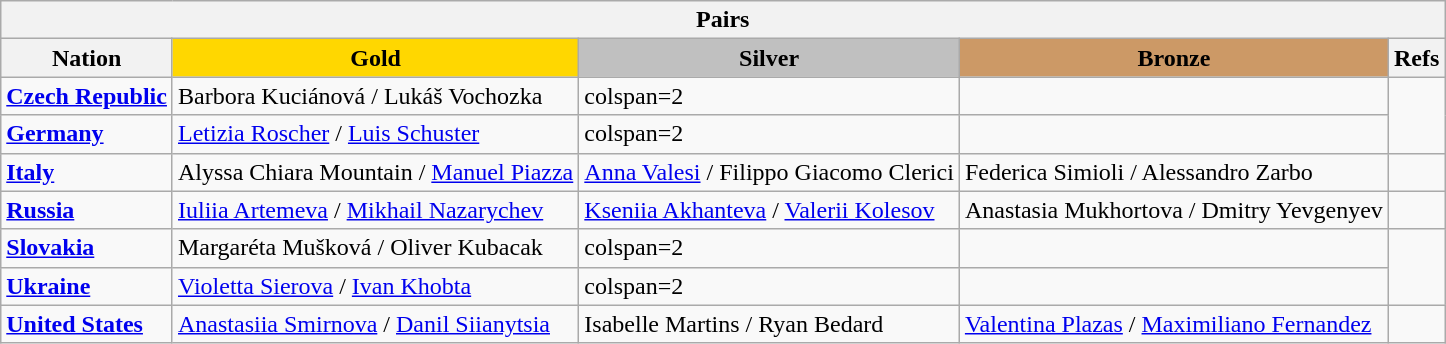<table class="wikitable">
<tr>
<th colspan=5>Pairs</th>
</tr>
<tr>
<th>Nation</th>
<td style="text-align:center; background:gold;"><strong>Gold</strong></td>
<td style="text-align:center; background:silver;"><strong>Silver</strong></td>
<td style="text-align:center; background:#c96;"><strong>Bronze</strong></td>
<th>Refs</th>
</tr>
<tr>
<td><strong> <a href='#'>Czech Republic</a></strong></td>
<td>Barbora Kuciánová / Lukáš Vochozka</td>
<td>colspan=2 </td>
<td></td>
</tr>
<tr>
<td><strong> <a href='#'>Germany</a></strong></td>
<td><a href='#'>Letizia Roscher</a> / <a href='#'>Luis Schuster</a></td>
<td>colspan=2 </td>
<td></td>
</tr>
<tr>
<td><strong> <a href='#'>Italy</a></strong></td>
<td>Alyssa Chiara Mountain / <a href='#'>Manuel Piazza</a></td>
<td><a href='#'>Anna Valesi</a> / Filippo Giacomo Clerici</td>
<td>Federica Simioli / Alessandro Zarbo</td>
<td></td>
</tr>
<tr>
<td><strong> <a href='#'>Russia</a></strong></td>
<td><a href='#'>Iuliia Artemeva</a> / <a href='#'>Mikhail Nazarychev</a></td>
<td><a href='#'>Kseniia Akhanteva</a> / <a href='#'>Valerii Kolesov</a></td>
<td>Anastasia Mukhortova / Dmitry Yevgenyev</td>
<td></td>
</tr>
<tr>
<td><strong> <a href='#'>Slovakia</a></strong></td>
<td>Margaréta Mušková / Oliver Kubacak</td>
<td>colspan=2 </td>
<td></td>
</tr>
<tr>
<td><strong> <a href='#'>Ukraine</a></strong></td>
<td><a href='#'>Violetta Sierova</a> / <a href='#'>Ivan Khobta</a></td>
<td>colspan=2 </td>
<td></td>
</tr>
<tr>
<td><strong> <a href='#'>United States</a></strong></td>
<td><a href='#'>Anastasiia Smirnova</a> / <a href='#'>Danil Siianytsia</a></td>
<td>Isabelle Martins / Ryan Bedard</td>
<td><a href='#'>Valentina Plazas</a> / <a href='#'>Maximiliano Fernandez</a></td>
<td></td>
</tr>
</table>
